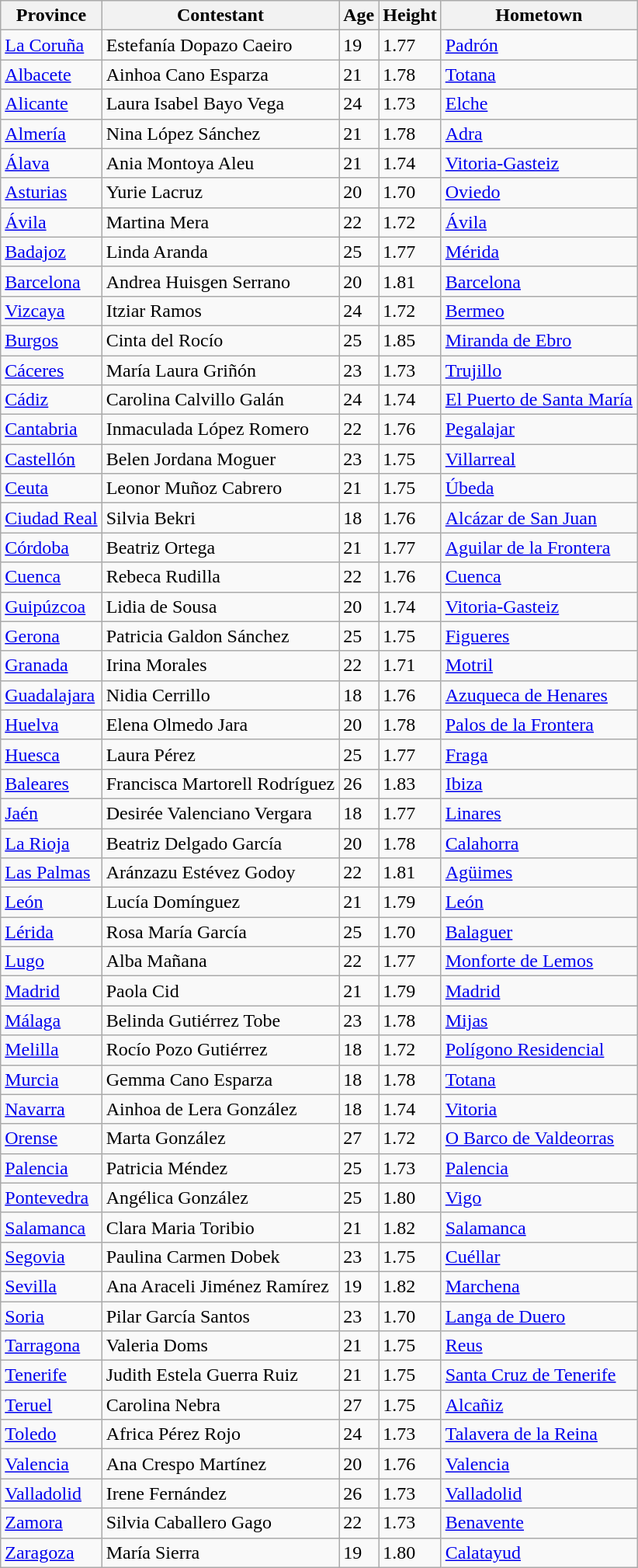<table class="sortable wikitable">
<tr>
<th>Province</th>
<th>Contestant</th>
<th>Age</th>
<th>Height</th>
<th>Hometown</th>
</tr>
<tr>
<td><a href='#'>La Coruña</a></td>
<td>Estefanía Dopazo Caeiro</td>
<td>19</td>
<td>1.77</td>
<td><a href='#'>Padrón</a></td>
</tr>
<tr>
<td><a href='#'>Albacete</a></td>
<td>Ainhoa Cano Esparza</td>
<td>21</td>
<td>1.78</td>
<td><a href='#'>Totana</a></td>
</tr>
<tr>
<td><a href='#'>Alicante</a></td>
<td>Laura Isabel Bayo Vega</td>
<td>24</td>
<td>1.73</td>
<td><a href='#'>Elche</a></td>
</tr>
<tr>
<td><a href='#'>Almería</a></td>
<td>Nina López Sánchez</td>
<td>21</td>
<td>1.78</td>
<td><a href='#'>Adra</a></td>
</tr>
<tr>
<td><a href='#'>Álava</a></td>
<td>Ania Montoya Aleu</td>
<td>21</td>
<td>1.74</td>
<td><a href='#'>Vitoria-Gasteiz</a></td>
</tr>
<tr>
<td><a href='#'>Asturias</a></td>
<td>Yurie Lacruz</td>
<td>20</td>
<td>1.70</td>
<td><a href='#'>Oviedo</a></td>
</tr>
<tr>
<td><a href='#'>Ávila</a></td>
<td>Martina Mera</td>
<td>22</td>
<td>1.72</td>
<td><a href='#'>Ávila</a></td>
</tr>
<tr>
<td><a href='#'>Badajoz</a></td>
<td>Linda Aranda</td>
<td>25</td>
<td>1.77</td>
<td><a href='#'>Mérida</a></td>
</tr>
<tr>
<td><a href='#'>Barcelona</a></td>
<td>Andrea Huisgen Serrano</td>
<td>20</td>
<td>1.81</td>
<td><a href='#'>Barcelona</a></td>
</tr>
<tr>
<td><a href='#'>Vizcaya</a></td>
<td>Itziar Ramos</td>
<td>24</td>
<td>1.72</td>
<td><a href='#'>Bermeo</a></td>
</tr>
<tr>
<td><a href='#'>Burgos</a></td>
<td>Cinta del Rocío</td>
<td>25</td>
<td>1.85</td>
<td><a href='#'>Miranda de Ebro</a></td>
</tr>
<tr>
<td><a href='#'>Cáceres</a></td>
<td>María Laura Griñón</td>
<td>23</td>
<td>1.73</td>
<td><a href='#'>Trujillo</a></td>
</tr>
<tr>
<td><a href='#'>Cádiz</a></td>
<td>Carolina Calvillo Galán</td>
<td>24</td>
<td>1.74</td>
<td><a href='#'>El Puerto de Santa María</a></td>
</tr>
<tr>
<td><a href='#'>Cantabria</a></td>
<td>Inmaculada López Romero</td>
<td>22</td>
<td>1.76</td>
<td><a href='#'>Pegalajar</a></td>
</tr>
<tr>
<td><a href='#'>Castellón</a></td>
<td>Belen Jordana Moguer</td>
<td>23</td>
<td>1.75</td>
<td><a href='#'>Villarreal</a></td>
</tr>
<tr>
<td><a href='#'>Ceuta</a></td>
<td>Leonor Muñoz Cabrero</td>
<td>21</td>
<td>1.75</td>
<td><a href='#'>Úbeda</a></td>
</tr>
<tr>
<td><a href='#'>Ciudad Real</a></td>
<td>Silvia Bekri</td>
<td>18</td>
<td>1.76</td>
<td><a href='#'>Alcázar de San Juan</a></td>
</tr>
<tr>
<td><a href='#'>Córdoba</a></td>
<td>Beatriz Ortega</td>
<td>21</td>
<td>1.77</td>
<td><a href='#'>Aguilar de la Frontera</a></td>
</tr>
<tr>
<td><a href='#'>Cuenca</a></td>
<td>Rebeca Rudilla</td>
<td>22</td>
<td>1.76</td>
<td><a href='#'>Cuenca</a></td>
</tr>
<tr>
<td><a href='#'>Guipúzcoa</a></td>
<td>Lidia de Sousa</td>
<td>20</td>
<td>1.74</td>
<td><a href='#'>Vitoria-Gasteiz</a></td>
</tr>
<tr>
<td><a href='#'>Gerona</a></td>
<td>Patricia Galdon Sánchez</td>
<td>25</td>
<td>1.75</td>
<td><a href='#'>Figueres</a></td>
</tr>
<tr>
<td><a href='#'>Granada</a></td>
<td>Irina Morales</td>
<td>22</td>
<td>1.71</td>
<td><a href='#'>Motril</a></td>
</tr>
<tr>
<td><a href='#'>Guadalajara</a></td>
<td>Nidia Cerrillo</td>
<td>18</td>
<td>1.76</td>
<td><a href='#'>Azuqueca de Henares</a></td>
</tr>
<tr>
<td><a href='#'>Huelva</a></td>
<td>Elena Olmedo Jara</td>
<td>20</td>
<td>1.78</td>
<td><a href='#'>Palos de la Frontera</a></td>
</tr>
<tr>
<td><a href='#'>Huesca</a></td>
<td>Laura Pérez</td>
<td>25</td>
<td>1.77</td>
<td><a href='#'>Fraga</a></td>
</tr>
<tr>
<td><a href='#'>Baleares</a></td>
<td>Francisca Martorell Rodríguez</td>
<td>26</td>
<td>1.83</td>
<td><a href='#'>Ibiza</a></td>
</tr>
<tr>
<td><a href='#'>Jaén</a></td>
<td>Desirée Valenciano Vergara</td>
<td>18</td>
<td>1.77</td>
<td><a href='#'>Linares</a></td>
</tr>
<tr>
<td><a href='#'>La Rioja</a></td>
<td>Beatriz Delgado García</td>
<td>20</td>
<td>1.78</td>
<td><a href='#'>Calahorra</a></td>
</tr>
<tr>
<td><a href='#'>Las Palmas</a></td>
<td>Aránzazu Estévez Godoy</td>
<td>22</td>
<td>1.81</td>
<td><a href='#'>Agüimes</a></td>
</tr>
<tr>
<td><a href='#'>León</a></td>
<td>Lucía Domínguez</td>
<td>21</td>
<td>1.79</td>
<td><a href='#'>León</a></td>
</tr>
<tr>
<td><a href='#'>Lérida</a></td>
<td>Rosa María García</td>
<td>25</td>
<td>1.70</td>
<td><a href='#'>Balaguer</a></td>
</tr>
<tr>
<td><a href='#'>Lugo</a></td>
<td>Alba Mañana</td>
<td>22</td>
<td>1.77</td>
<td><a href='#'>Monforte de Lemos</a></td>
</tr>
<tr>
<td><a href='#'>Madrid</a></td>
<td>Paola Cid</td>
<td>21</td>
<td>1.79</td>
<td><a href='#'>Madrid</a></td>
</tr>
<tr>
<td><a href='#'>Málaga</a></td>
<td>Belinda Gutiérrez Tobe</td>
<td>23</td>
<td>1.78</td>
<td><a href='#'>Mijas</a></td>
</tr>
<tr>
<td><a href='#'>Melilla</a></td>
<td>Rocío Pozo Gutiérrez</td>
<td>18</td>
<td>1.72</td>
<td><a href='#'>Polígono Residencial</a></td>
</tr>
<tr>
<td><a href='#'>Murcia</a></td>
<td>Gemma Cano Esparza</td>
<td>18</td>
<td>1.78</td>
<td><a href='#'>Totana</a></td>
</tr>
<tr>
<td><a href='#'>Navarra</a></td>
<td>Ainhoa de Lera González</td>
<td>18</td>
<td>1.74</td>
<td><a href='#'>Vitoria</a></td>
</tr>
<tr>
<td><a href='#'>Orense</a></td>
<td>Marta González</td>
<td>27</td>
<td>1.72</td>
<td><a href='#'>O Barco de Valdeorras</a></td>
</tr>
<tr>
<td><a href='#'>Palencia</a></td>
<td>Patricia Méndez</td>
<td>25</td>
<td>1.73</td>
<td><a href='#'>Palencia</a></td>
</tr>
<tr>
<td><a href='#'>Pontevedra</a></td>
<td>Angélica González</td>
<td>25</td>
<td>1.80</td>
<td><a href='#'>Vigo</a></td>
</tr>
<tr>
<td><a href='#'>Salamanca</a></td>
<td>Clara Maria Toribio</td>
<td>21</td>
<td>1.82</td>
<td><a href='#'>Salamanca</a></td>
</tr>
<tr>
<td><a href='#'>Segovia</a></td>
<td>Paulina Carmen Dobek</td>
<td>23</td>
<td>1.75</td>
<td><a href='#'>Cuéllar</a></td>
</tr>
<tr>
<td><a href='#'>Sevilla</a></td>
<td>Ana Araceli Jiménez Ramírez</td>
<td>19</td>
<td>1.82</td>
<td><a href='#'>Marchena</a></td>
</tr>
<tr>
<td><a href='#'>Soria</a></td>
<td>Pilar García Santos</td>
<td>23</td>
<td>1.70</td>
<td><a href='#'>Langa de Duero</a></td>
</tr>
<tr>
<td><a href='#'>Tarragona</a></td>
<td>Valeria Doms</td>
<td>21</td>
<td>1.75</td>
<td><a href='#'>Reus</a></td>
</tr>
<tr>
<td><a href='#'>Tenerife</a></td>
<td>Judith Estela Guerra Ruiz</td>
<td>21</td>
<td>1.75</td>
<td><a href='#'>Santa Cruz de Tenerife</a></td>
</tr>
<tr>
<td><a href='#'>Teruel</a></td>
<td>Carolina Nebra</td>
<td>27</td>
<td>1.75</td>
<td><a href='#'>Alcañiz</a></td>
</tr>
<tr>
<td><a href='#'>Toledo</a></td>
<td>Africa Pérez Rojo</td>
<td>24</td>
<td>1.73</td>
<td><a href='#'>Talavera de la Reina</a></td>
</tr>
<tr>
<td><a href='#'>Valencia</a></td>
<td>Ana Crespo Martínez</td>
<td>20</td>
<td>1.76</td>
<td><a href='#'>Valencia</a></td>
</tr>
<tr>
<td><a href='#'>Valladolid</a></td>
<td>Irene Fernández</td>
<td>26</td>
<td>1.73</td>
<td><a href='#'>Valladolid</a></td>
</tr>
<tr>
<td><a href='#'>Zamora</a></td>
<td>Silvia Caballero Gago</td>
<td>22</td>
<td>1.73</td>
<td><a href='#'>Benavente</a></td>
</tr>
<tr>
<td><a href='#'>Zaragoza</a></td>
<td>María Sierra</td>
<td>19</td>
<td>1.80</td>
<td><a href='#'>Calatayud</a></td>
</tr>
</table>
